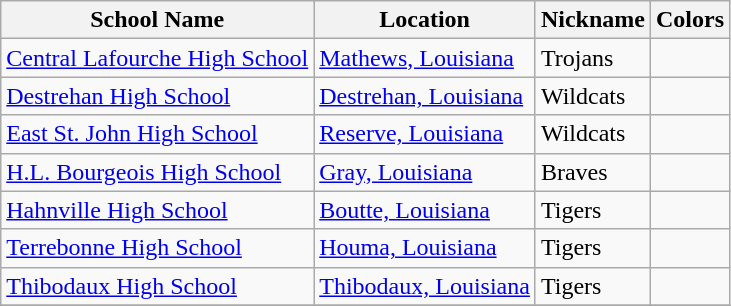<table class="wikitable">
<tr>
<th>School Name</th>
<th>Location</th>
<th>Nickname</th>
<th>Colors</th>
</tr>
<tr>
<td><a href='#'>Central Lafourche High School</a></td>
<td><a href='#'>Mathews, Louisiana</a></td>
<td>Trojans</td>
<td> </td>
</tr>
<tr>
<td><a href='#'>Destrehan High School</a></td>
<td><a href='#'>Destrehan, Louisiana</a></td>
<td>Wildcats</td>
<td> </td>
</tr>
<tr>
<td><a href='#'>East St. John High School</a></td>
<td><a href='#'>Reserve, Louisiana</a></td>
<td>Wildcats</td>
<td> </td>
</tr>
<tr>
<td><a href='#'>H.L. Bourgeois High School</a></td>
<td><a href='#'>Gray, Louisiana</a></td>
<td>Braves</td>
<td> </td>
</tr>
<tr>
<td><a href='#'>Hahnville High School</a></td>
<td><a href='#'>Boutte, Louisiana</a></td>
<td>Tigers</td>
<td> </td>
</tr>
<tr>
<td><a href='#'>Terrebonne High School</a></td>
<td><a href='#'>Houma, Louisiana</a></td>
<td>Tigers</td>
<td> </td>
</tr>
<tr>
<td><a href='#'>Thibodaux High School</a></td>
<td><a href='#'>Thibodaux, Louisiana</a></td>
<td>Tigers</td>
<td> </td>
</tr>
<tr>
</tr>
</table>
